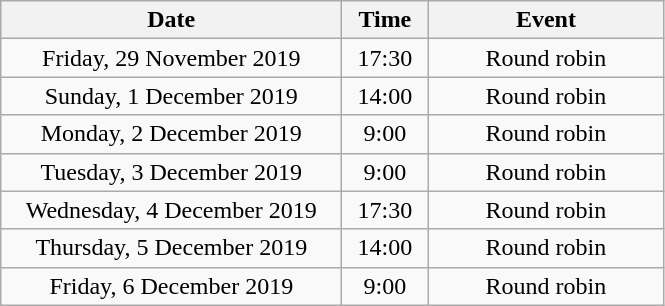<table class = "wikitable" style="text-align:center;">
<tr>
<th width=220>Date</th>
<th width=50>Time</th>
<th width=150>Event</th>
</tr>
<tr>
<td>Friday, 29 November 2019</td>
<td>17:30</td>
<td>Round robin</td>
</tr>
<tr>
<td>Sunday, 1 December 2019</td>
<td>14:00</td>
<td>Round robin</td>
</tr>
<tr>
<td>Monday, 2 December 2019</td>
<td>9:00</td>
<td>Round robin</td>
</tr>
<tr>
<td>Tuesday, 3 December 2019</td>
<td>9:00</td>
<td>Round robin</td>
</tr>
<tr>
<td>Wednesday, 4 December 2019</td>
<td>17:30</td>
<td>Round robin</td>
</tr>
<tr>
<td>Thursday, 5 December 2019</td>
<td>14:00</td>
<td>Round robin</td>
</tr>
<tr>
<td>Friday, 6 December 2019</td>
<td>9:00</td>
<td>Round robin</td>
</tr>
</table>
